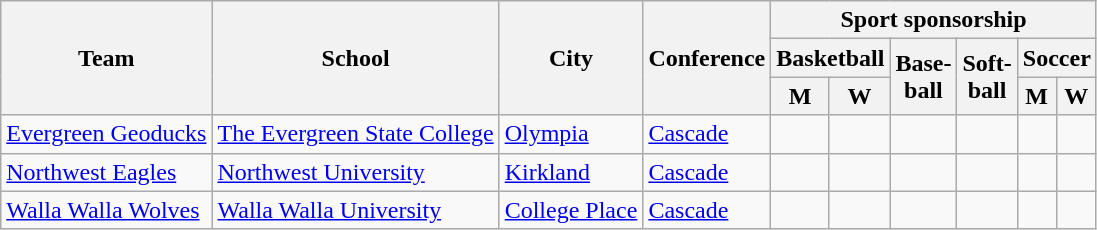<table class="sortable wikitable">
<tr>
<th rowspan=3>Team</th>
<th rowspan=3>School</th>
<th rowspan=3>City</th>
<th rowspan=3>Conference</th>
<th colspan=6>Sport sponsorship</th>
</tr>
<tr>
<th colspan=2>Basketball</th>
<th rowspan=2>Base-<br>ball</th>
<th rowspan=2>Soft-<br>ball</th>
<th colspan=2>Soccer</th>
</tr>
<tr>
<th>M</th>
<th>W</th>
<th>M</th>
<th>W</th>
</tr>
<tr>
<td><a href='#'>Evergreen Geoducks</a></td>
<td><a href='#'>The Evergreen State College</a></td>
<td><a href='#'>Olympia</a></td>
<td><a href='#'>Cascade</a></td>
<td></td>
<td></td>
<td></td>
<td></td>
<td></td>
<td></td>
</tr>
<tr>
<td><a href='#'>Northwest Eagles</a></td>
<td><a href='#'>Northwest University</a></td>
<td><a href='#'>Kirkland</a></td>
<td><a href='#'>Cascade</a></td>
<td></td>
<td></td>
<td></td>
<td></td>
<td></td>
<td></td>
</tr>
<tr>
<td><a href='#'>Walla Walla Wolves</a></td>
<td><a href='#'>Walla Walla University</a></td>
<td><a href='#'>College Place</a></td>
<td><a href='#'>Cascade</a></td>
<td></td>
<td></td>
<td></td>
<td></td>
<td></td>
<td></td>
</tr>
</table>
